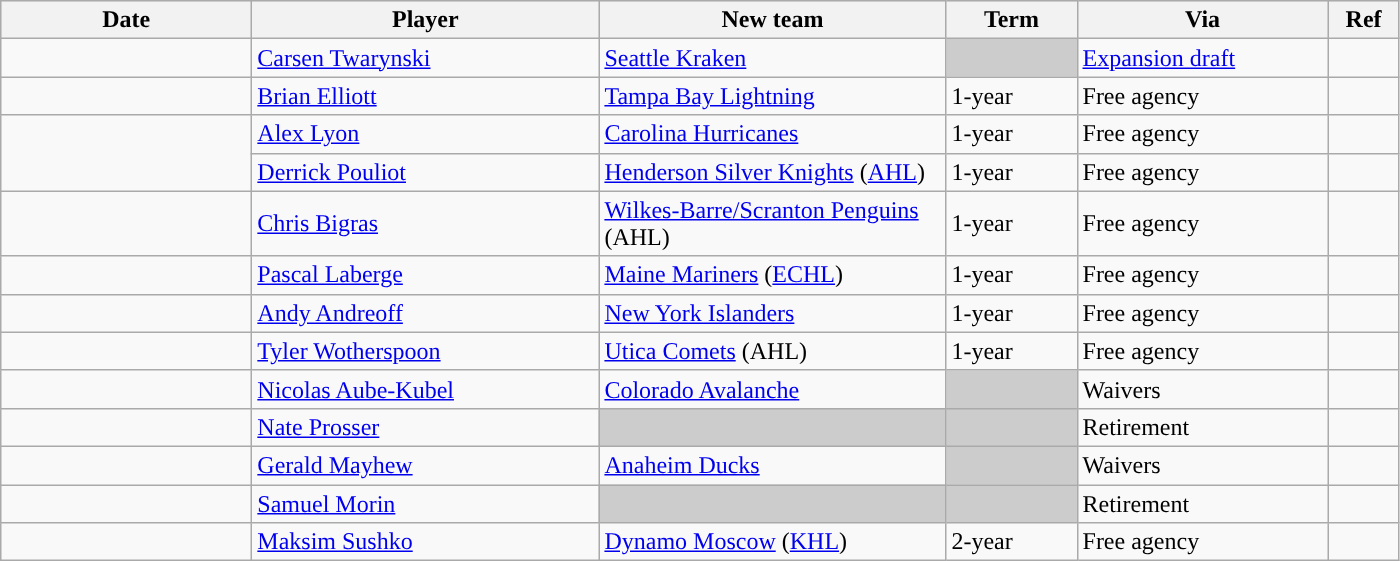<table class="wikitable">
<tr style="background:#ddd; text-align:center;">
<th style="width: 10em;">Date</th>
<th style="width: 14em;">Player</th>
<th style="width: 14em;">New team</th>
<th style="width: 5em;">Term</th>
<th style="width: 10em;">Via</th>
<th style="width: 2.5em;">Ref</th>
</tr>
<tr>
<td></td>
<td><a href='#'>Carsen Twarynski</a></td>
<td><a href='#'>Seattle Kraken</a></td>
<td style="background:#ccc;"></td>
<td><a href='#'>Expansion draft</a></td>
<td></td>
</tr>
<tr>
<td></td>
<td><a href='#'>Brian Elliott</a></td>
<td><a href='#'>Tampa Bay Lightning</a></td>
<td>1-year</td>
<td>Free agency</td>
<td></td>
</tr>
<tr>
<td rowspan=2></td>
<td><a href='#'>Alex Lyon</a></td>
<td><a href='#'>Carolina Hurricanes</a></td>
<td>1-year</td>
<td>Free agency</td>
<td></td>
</tr>
<tr>
<td><a href='#'>Derrick Pouliot</a></td>
<td><a href='#'>Henderson Silver Knights</a> (<a href='#'>AHL</a>)</td>
<td>1-year</td>
<td>Free agency</td>
<td></td>
</tr>
<tr>
<td></td>
<td><a href='#'>Chris Bigras</a></td>
<td><a href='#'>Wilkes-Barre/Scranton Penguins</a> (AHL)</td>
<td>1-year</td>
<td>Free agency</td>
<td></td>
</tr>
<tr>
<td></td>
<td><a href='#'>Pascal Laberge</a></td>
<td><a href='#'>Maine Mariners</a> (<a href='#'>ECHL</a>)</td>
<td>1-year</td>
<td>Free agency</td>
<td></td>
</tr>
<tr>
<td></td>
<td><a href='#'>Andy Andreoff</a></td>
<td><a href='#'>New York Islanders</a></td>
<td>1-year</td>
<td>Free agency</td>
<td></td>
</tr>
<tr>
<td></td>
<td><a href='#'>Tyler Wotherspoon</a></td>
<td><a href='#'>Utica Comets</a> (AHL)</td>
<td>1-year</td>
<td>Free agency</td>
<td></td>
</tr>
<tr>
<td></td>
<td><a href='#'>Nicolas Aube-Kubel</a></td>
<td><a href='#'>Colorado Avalanche</a></td>
<td style="background:#ccc"></td>
<td>Waivers</td>
<td></td>
</tr>
<tr>
<td></td>
<td><a href='#'>Nate Prosser</a></td>
<td style="background:#ccc;"></td>
<td style="background:#ccc;"></td>
<td>Retirement</td>
<td></td>
</tr>
<tr>
<td></td>
<td><a href='#'>Gerald Mayhew</a></td>
<td><a href='#'>Anaheim Ducks</a></td>
<td style="background:#ccc;"></td>
<td>Waivers</td>
<td></td>
</tr>
<tr>
<td></td>
<td><a href='#'>Samuel Morin</a></td>
<td style="background:#ccc;"></td>
<td style="background:#ccc;"></td>
<td>Retirement</td>
<td></td>
</tr>
<tr>
<td></td>
<td><a href='#'>Maksim Sushko</a></td>
<td><a href='#'>Dynamo Moscow</a> (<a href='#'>KHL</a>)</td>
<td>2-year</td>
<td>Free agency</td>
<td></td>
</tr>
</table>
